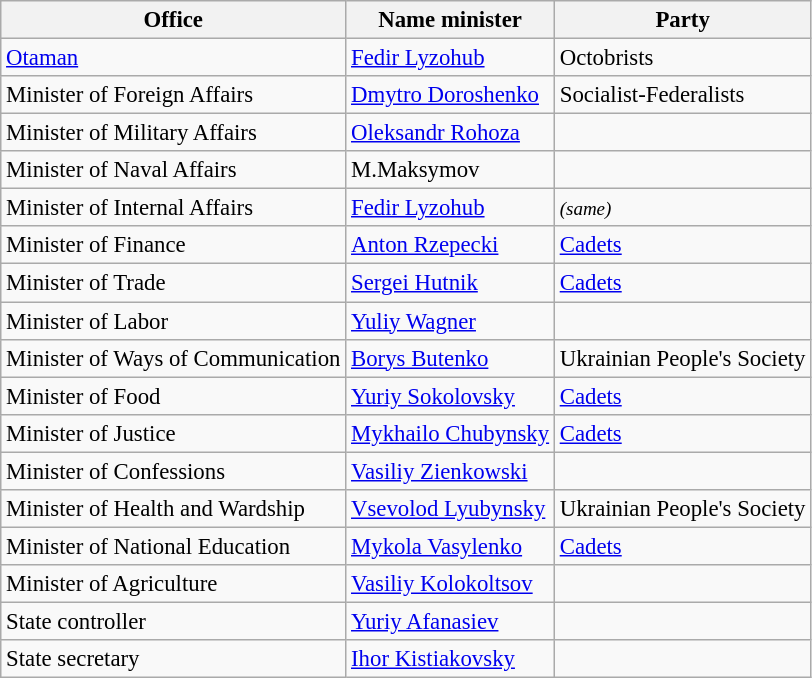<table class="wikitable" style="font-size: 95%;">
<tr>
<th>Office</th>
<th>Name minister</th>
<th>Party</th>
</tr>
<tr>
<td><a href='#'>Otaman</a></td>
<td><a href='#'>Fedir Lyzohub</a></td>
<td>Octobrists</td>
</tr>
<tr>
<td>Minister of Foreign Affairs</td>
<td><a href='#'>Dmytro Doroshenko</a></td>
<td>Socialist-Federalists</td>
</tr>
<tr>
<td>Minister of Military Affairs</td>
<td><a href='#'>Oleksandr Rohoza</a></td>
<td></td>
</tr>
<tr>
<td>Minister of Naval Affairs</td>
<td>M.Maksymov</td>
<td></td>
</tr>
<tr>
<td>Minister of Internal Affairs</td>
<td><a href='#'>Fedir Lyzohub</a></td>
<td><small><em>(same)</em></small></td>
</tr>
<tr>
<td>Minister of Finance</td>
<td><a href='#'>Anton Rzepecki</a></td>
<td><a href='#'>Cadets</a></td>
</tr>
<tr>
<td>Minister of Trade</td>
<td><a href='#'>Sergei Hutnik</a></td>
<td><a href='#'>Cadets</a></td>
</tr>
<tr>
<td>Minister of Labor</td>
<td><a href='#'>Yuliy Wagner</a></td>
<td></td>
</tr>
<tr>
<td>Minister of Ways of Communication</td>
<td><a href='#'>Borys Butenko</a></td>
<td>Ukrainian People's Society</td>
</tr>
<tr>
<td>Minister of Food</td>
<td><a href='#'>Yuriy Sokolovsky</a></td>
<td><a href='#'>Cadets</a></td>
</tr>
<tr>
<td>Minister of Justice</td>
<td><a href='#'>Mykhailo Chubynsky</a></td>
<td><a href='#'>Cadets</a></td>
</tr>
<tr>
<td>Minister of Confessions</td>
<td><a href='#'>Vasiliy Zienkowski</a></td>
<td></td>
</tr>
<tr>
<td>Minister of Health and Wardship</td>
<td><a href='#'>Vsevolod Lyubynsky</a></td>
<td>Ukrainian People's Society</td>
</tr>
<tr>
<td>Minister of National Education</td>
<td><a href='#'>Mykola Vasylenko</a></td>
<td><a href='#'>Cadets</a></td>
</tr>
<tr>
<td>Minister of Agriculture</td>
<td><a href='#'>Vasiliy Kolokoltsov</a></td>
<td></td>
</tr>
<tr>
<td>State controller</td>
<td><a href='#'>Yuriy Afanasiev</a></td>
<td></td>
</tr>
<tr>
<td>State secretary</td>
<td><a href='#'>Ihor Kistiakovsky</a></td>
<td></td>
</tr>
</table>
